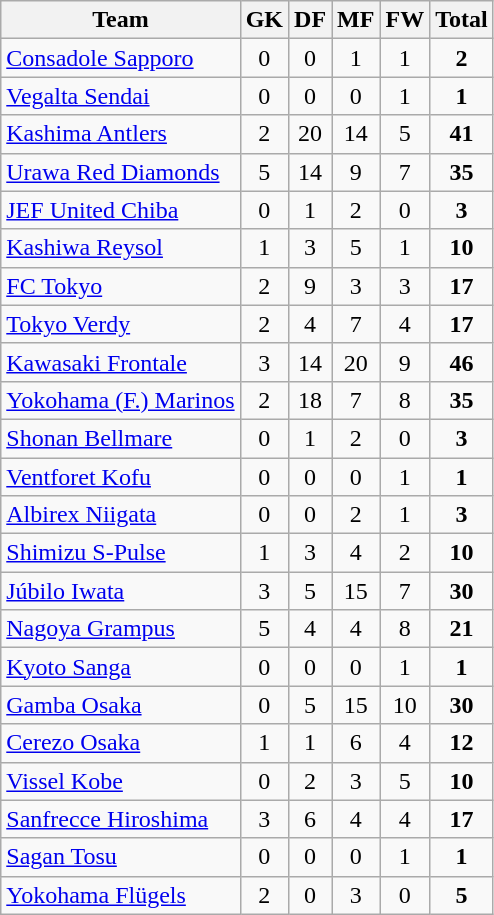<table class="sortable wikitable" style="text-align:center">
<tr>
<th class="unsortable">Team</th>
<th>GK</th>
<th>DF</th>
<th>MF</th>
<th>FW</th>
<th>Total</th>
</tr>
<tr>
<td align=left><a href='#'>Consadole Sapporo</a></td>
<td>0</td>
<td>0</td>
<td>1</td>
<td>1</td>
<td><strong>2</strong></td>
</tr>
<tr>
<td align=left><a href='#'>Vegalta Sendai</a></td>
<td>0</td>
<td>0</td>
<td>0</td>
<td>1</td>
<td><strong>1</strong></td>
</tr>
<tr>
<td align=left><a href='#'>Kashima Antlers</a></td>
<td>2</td>
<td>20</td>
<td>14</td>
<td>5</td>
<td><strong>41</strong></td>
</tr>
<tr>
<td align=left><a href='#'>Urawa Red Diamonds</a></td>
<td>5</td>
<td>14</td>
<td>9</td>
<td>7</td>
<td><strong>35</strong></td>
</tr>
<tr>
<td align=left><a href='#'>JEF United Chiba</a></td>
<td>0</td>
<td>1</td>
<td>2</td>
<td>0</td>
<td><strong>3</strong></td>
</tr>
<tr>
<td align=left><a href='#'>Kashiwa Reysol</a></td>
<td>1</td>
<td>3</td>
<td>5</td>
<td>1</td>
<td><strong>10</strong></td>
</tr>
<tr>
<td align=left><a href='#'>FC Tokyo</a></td>
<td>2</td>
<td>9</td>
<td>3</td>
<td>3</td>
<td><strong>17</strong></td>
</tr>
<tr>
<td align=left><a href='#'>Tokyo Verdy</a></td>
<td>2</td>
<td>4</td>
<td>7</td>
<td>4</td>
<td><strong>17</strong></td>
</tr>
<tr>
<td align=left><a href='#'>Kawasaki Frontale</a></td>
<td>3</td>
<td>14</td>
<td>20</td>
<td>9</td>
<td><strong>46</strong></td>
</tr>
<tr>
<td align=left><a href='#'>Yokohama (F.) Marinos</a></td>
<td>2</td>
<td>18</td>
<td>7</td>
<td>8</td>
<td><strong>35</strong></td>
</tr>
<tr>
<td align=left><a href='#'>Shonan Bellmare</a></td>
<td>0</td>
<td>1</td>
<td>2</td>
<td>0</td>
<td><strong>3</strong></td>
</tr>
<tr>
<td align=left><a href='#'>Ventforet Kofu</a></td>
<td>0</td>
<td>0</td>
<td>0</td>
<td>1</td>
<td><strong>1</strong></td>
</tr>
<tr>
<td align=left><a href='#'>Albirex Niigata</a></td>
<td>0</td>
<td>0</td>
<td>2</td>
<td>1</td>
<td><strong>3</strong></td>
</tr>
<tr>
<td align=left><a href='#'>Shimizu S-Pulse</a></td>
<td>1</td>
<td>3</td>
<td>4</td>
<td>2</td>
<td><strong>10</strong></td>
</tr>
<tr>
<td align=left><a href='#'>Júbilo Iwata</a></td>
<td>3</td>
<td>5</td>
<td>15</td>
<td>7</td>
<td><strong>30</strong></td>
</tr>
<tr>
<td align=left><a href='#'>Nagoya Grampus</a></td>
<td>5</td>
<td>4</td>
<td>4</td>
<td>8</td>
<td><strong>21</strong></td>
</tr>
<tr>
<td align=left><a href='#'>Kyoto Sanga</a></td>
<td>0</td>
<td>0</td>
<td>0</td>
<td>1</td>
<td><strong>1</strong></td>
</tr>
<tr>
<td align=left><a href='#'>Gamba Osaka</a></td>
<td>0</td>
<td>5</td>
<td>15</td>
<td>10</td>
<td><strong>30</strong></td>
</tr>
<tr>
<td align=left><a href='#'>Cerezo Osaka</a></td>
<td>1</td>
<td>1</td>
<td>6</td>
<td>4</td>
<td><strong>12</strong></td>
</tr>
<tr>
<td align=left><a href='#'>Vissel Kobe</a></td>
<td>0</td>
<td>2</td>
<td>3</td>
<td>5</td>
<td><strong>10</strong></td>
</tr>
<tr>
<td align=left><a href='#'>Sanfrecce Hiroshima</a></td>
<td>3</td>
<td>6</td>
<td>4</td>
<td>4</td>
<td><strong>17</strong></td>
</tr>
<tr>
<td align=left><a href='#'>Sagan Tosu</a></td>
<td>0</td>
<td>0</td>
<td>0</td>
<td>1</td>
<td><strong>1</strong></td>
</tr>
<tr>
<td align=left><a href='#'>Yokohama Flügels</a></td>
<td>2</td>
<td>0</td>
<td>3</td>
<td>0</td>
<td><strong>5</strong></td>
</tr>
</table>
